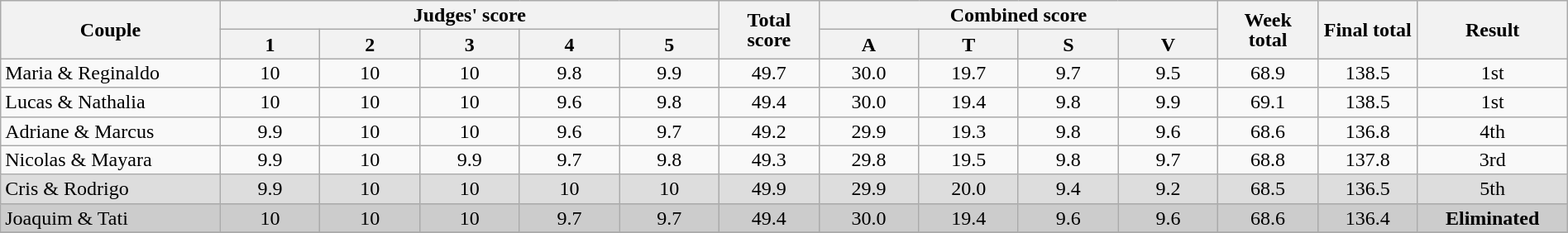<table class="wikitable" style="font-size:100%; line-height:16px; text-align:center" width="100%">
<tr>
<th rowspan=2 style="width:11.0%;">Couple</th>
<th colspan=5 style="width:25.0%;">Judges' score</th>
<th rowspan=2 style="width:05.0%;">Total score</th>
<th colspan=4 style="width:20.0%;">Combined score</th>
<th rowspan=2 style="width:05.0%;">Week total</th>
<th rowspan=2 style="width:05.0%;">Final total</th>
<th rowspan=2 style="width:07.5%;">Result</th>
</tr>
<tr>
<th style="width:05.0%;">1</th>
<th style="width:05.0%;">2</th>
<th style="width:05.0%;">3</th>
<th style="width:05.0%;">4</th>
<th style="width:05.0%;">5</th>
<th style="width:05.0%;">A</th>
<th style="width:05.0%;">T</th>
<th style="width:05.0%;">S</th>
<th style="width:05.0%;">V</th>
</tr>
<tr>
<td align="left">Maria & Reginaldo</td>
<td>10</td>
<td>10</td>
<td>10</td>
<td>9.8</td>
<td>9.9</td>
<td>49.7</td>
<td>30.0</td>
<td>19.7</td>
<td>9.7</td>
<td>9.5</td>
<td>68.9</td>
<td>138.5</td>
<td>1st</td>
</tr>
<tr>
<td align="left">Lucas & Nathalia</td>
<td>10</td>
<td>10</td>
<td>10</td>
<td>9.6</td>
<td>9.8</td>
<td>49.4</td>
<td>30.0</td>
<td>19.4</td>
<td>9.8</td>
<td>9.9</td>
<td>69.1</td>
<td>138.5</td>
<td>1st</td>
</tr>
<tr>
<td align="left">Adriane & Marcus</td>
<td>9.9</td>
<td>10</td>
<td>10</td>
<td>9.6</td>
<td>9.7</td>
<td>49.2</td>
<td>29.9</td>
<td>19.3</td>
<td>9.8</td>
<td>9.6</td>
<td>68.6</td>
<td>136.8</td>
<td>4th</td>
</tr>
<tr>
<td align="left">Nicolas & Mayara</td>
<td>9.9</td>
<td>10</td>
<td>9.9</td>
<td>9.7</td>
<td>9.8</td>
<td>49.3</td>
<td>29.8</td>
<td>19.5</td>
<td>9.8</td>
<td>9.7</td>
<td>68.8</td>
<td>137.8</td>
<td>3rd</td>
</tr>
<tr bgcolor="DDDDDD">
<td align="left">Cris & Rodrigo</td>
<td>9.9</td>
<td>10</td>
<td>10</td>
<td>10</td>
<td>10</td>
<td>49.9</td>
<td>29.9</td>
<td>20.0</td>
<td>9.4</td>
<td>9.2</td>
<td>68.5</td>
<td>136.5</td>
<td>5th</td>
</tr>
<tr bgcolor="CCCCCC">
<td align="left">Joaquim & Tati</td>
<td>10</td>
<td>10</td>
<td>10</td>
<td>9.7</td>
<td>9.7</td>
<td>49.4</td>
<td>30.0</td>
<td>19.4</td>
<td>9.6</td>
<td>9.6</td>
<td>68.6</td>
<td>136.4</td>
<td><strong>Eliminated</strong></td>
</tr>
<tr>
</tr>
</table>
